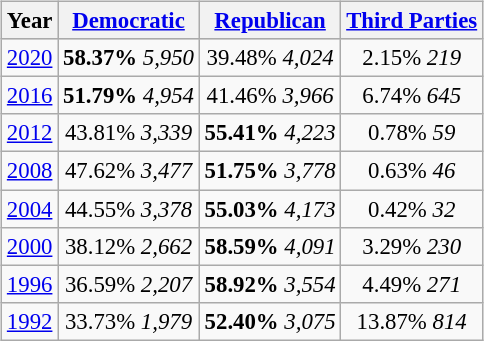<table class="wikitable"  style="float:right; margin:1em; font-size:95%;">
<tr style="background:lightgrey;">
<th>Year</th>
<th><a href='#'>Democratic</a></th>
<th><a href='#'>Republican</a></th>
<th><a href='#'>Third Parties</a></th>
</tr>
<tr>
<td align="center" ><a href='#'>2020</a></td>
<td align="center" ><strong>58.37%</strong> <em>5,950</em></td>
<td align="center" >39.48% <em>4,024</em></td>
<td align="center" >2.15% <em>219</em></td>
</tr>
<tr>
<td align="center" ><a href='#'>2016</a></td>
<td align="center" ><strong>51.79%</strong> <em>4,954</em></td>
<td align="center" >41.46% <em>3,966</em></td>
<td align="center" >6.74% <em>645</em></td>
</tr>
<tr>
<td align="center" ><a href='#'>2012</a></td>
<td align="center" >43.81% <em>3,339</em></td>
<td align="center" ><strong>55.41%</strong> <em>4,223</em></td>
<td align="center" >0.78% <em>59</em></td>
</tr>
<tr>
<td align="center" ><a href='#'>2008</a></td>
<td align="center" >47.62% <em>3,477</em></td>
<td align="center" ><strong>51.75%</strong> <em>3,778</em></td>
<td align="center" >0.63% <em>46</em></td>
</tr>
<tr>
<td align="center" ><a href='#'>2004</a></td>
<td align="center" >44.55% <em>3,378</em></td>
<td align="center" ><strong>55.03%</strong> <em>4,173</em></td>
<td align="center" >0.42% <em>32</em></td>
</tr>
<tr>
<td align="center" ><a href='#'>2000</a></td>
<td align="center" >38.12% <em>2,662</em></td>
<td align="center" ><strong>58.59%</strong> <em>4,091</em></td>
<td align="center" >3.29% <em>230</em></td>
</tr>
<tr>
<td align="center" ><a href='#'>1996</a></td>
<td align="center" >36.59% <em>2,207</em></td>
<td align="center" ><strong>58.92%</strong> <em>3,554</em></td>
<td align="center" >4.49% <em>271</em></td>
</tr>
<tr>
<td align="center" ><a href='#'>1992</a></td>
<td align="center" >33.73% <em>1,979</em></td>
<td align="center" ><strong>52.40%</strong> <em>3,075</em></td>
<td align="center" >13.87% <em>814</em></td>
</tr>
</table>
